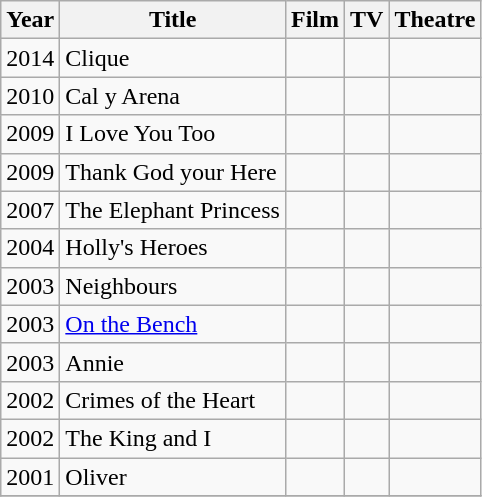<table class="wikitable">
<tr>
<th>Year</th>
<th>Title</th>
<th>Film</th>
<th>TV</th>
<th>Theatre</th>
</tr>
<tr>
<td>2014</td>
<td>Clique</td>
<td></td>
<td></td>
<td></td>
</tr>
<tr>
<td>2010</td>
<td>Cal y Arena</td>
<td></td>
<td></td>
<td></td>
</tr>
<tr>
<td>2009</td>
<td>I Love You Too</td>
<td></td>
<td></td>
<td></td>
</tr>
<tr>
<td>2009</td>
<td>Thank God your Here</td>
<td></td>
<td></td>
<td></td>
</tr>
<tr>
<td>2007</td>
<td>The Elephant Princess</td>
<td></td>
<td></td>
<td></td>
</tr>
<tr>
<td>2004</td>
<td>Holly's Heroes</td>
<td></td>
<td></td>
<td></td>
</tr>
<tr>
<td>2003</td>
<td>Neighbours</td>
<td></td>
<td></td>
<td></td>
</tr>
<tr>
<td>2003</td>
<td><a href='#'>On the Bench</a></td>
<td></td>
<td></td>
<td></td>
</tr>
<tr>
<td>2003</td>
<td>Annie</td>
<td></td>
<td></td>
<td></td>
</tr>
<tr>
<td>2002</td>
<td>Crimes of the Heart</td>
<td></td>
<td></td>
<td></td>
</tr>
<tr>
<td>2002</td>
<td>The King and I</td>
<td></td>
<td></td>
<td></td>
</tr>
<tr>
<td>2001</td>
<td>Oliver</td>
<td></td>
<td></td>
<td></td>
</tr>
<tr>
</tr>
</table>
